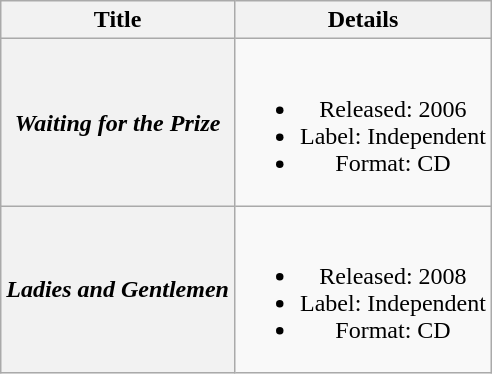<table class="wikitable plainrowheaders" style="text-align:center;">
<tr>
<th>Title</th>
<th>Details</th>
</tr>
<tr>
<th scope="row"><em>Waiting for the Prize</em></th>
<td><br><ul><li>Released: 2006</li><li>Label: Independent</li><li>Format: CD</li></ul></td>
</tr>
<tr>
<th scope="row"><em>Ladies and Gentlemen</em></th>
<td><br><ul><li>Released: 2008</li><li>Label: Independent</li><li>Format: CD</li></ul></td>
</tr>
</table>
